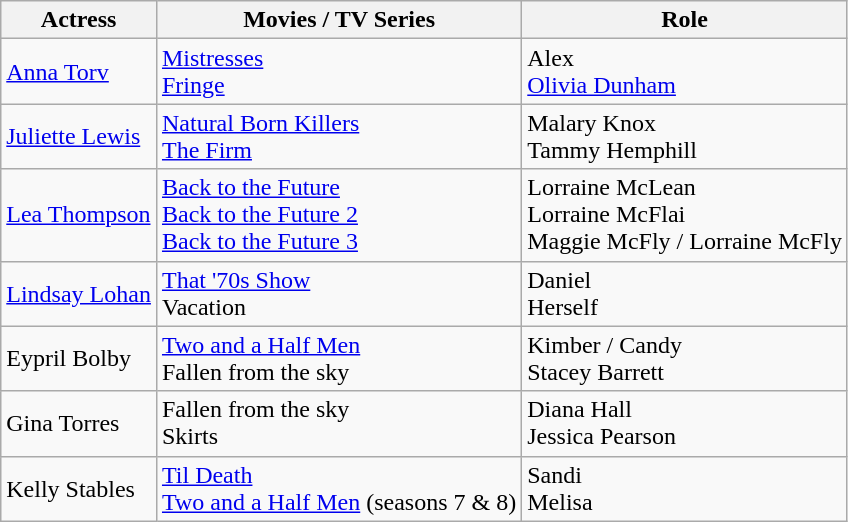<table class="wikitable">
<tr>
<th>Actress</th>
<th>Movies / TV Series</th>
<th>Role</th>
</tr>
<tr>
<td><a href='#'>Anna Torv</a></td>
<td><a href='#'>Mistresses</a><br><a href='#'>Fringe</a></td>
<td>Alex<br><a href='#'>Olivia Dunham</a></td>
</tr>
<tr>
<td><a href='#'>Juliette Lewis</a></td>
<td><a href='#'>Natural Born Killers</a><br><a href='#'>The Firm</a></td>
<td>Malary Knox <br>Tammy Hemphill</td>
</tr>
<tr>
<td><a href='#'>Lea Thompson</a></td>
<td><a href='#'>Back to the Future</a><br><a href='#'>Back to the Future 2</a><br><a href='#'>Back to the Future 3</a></td>
<td>Lorraine McLean <br>Lorraine McFlai <br>Maggie McFly / Lorraine McFly</td>
</tr>
<tr>
<td><a href='#'>Lindsay Lohan</a></td>
<td><a href='#'>That '70s Show</a><br>Vacation</td>
<td>Daniel<br>Herself</td>
</tr>
<tr>
<td>Eypril Bolby</td>
<td><a href='#'>Two and a Half Men</a><br>Fallen from the sky</td>
<td>Kimber / Candy <br>Stacey Barrett</td>
</tr>
<tr>
<td>Gina Torres</td>
<td>Fallen from the sky <br>Skirts</td>
<td>Diana Hall <br>Jessica Pearson</td>
</tr>
<tr>
<td>Kelly Stables</td>
<td><a href='#'>Til Death</a><br><a href='#'>Two and a Half Men</a> (seasons 7 & 8)</td>
<td>Sandi <br>Melisa</td>
</tr>
</table>
